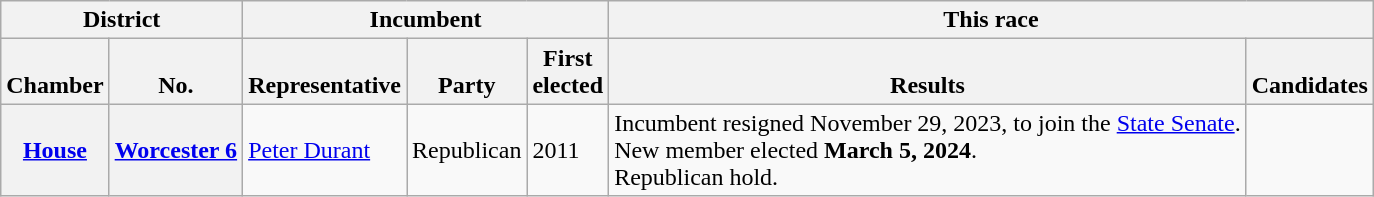<table class="wikitable sortable">
<tr valign=bottom>
<th colspan="2">District</th>
<th colspan="3">Incumbent</th>
<th colspan="2">This race</th>
</tr>
<tr valign=bottom>
<th>Chamber</th>
<th>No.</th>
<th>Representative</th>
<th>Party</th>
<th>First<br>elected</th>
<th>Results</th>
<th>Candidates</th>
</tr>
<tr>
<th><a href='#'>House</a></th>
<th><a href='#'>Worcester 6</a></th>
<td><a href='#'>Peter Durant</a></td>
<td>Republican</td>
<td>2011<br></td>
<td>Incumbent resigned November 29, 2023, to join the <a href='#'>State Senate</a>.<br>New member elected <strong>March 5, 2024</strong>.<br>Republican hold.</td>
<td nowrap></td>
</tr>
</table>
